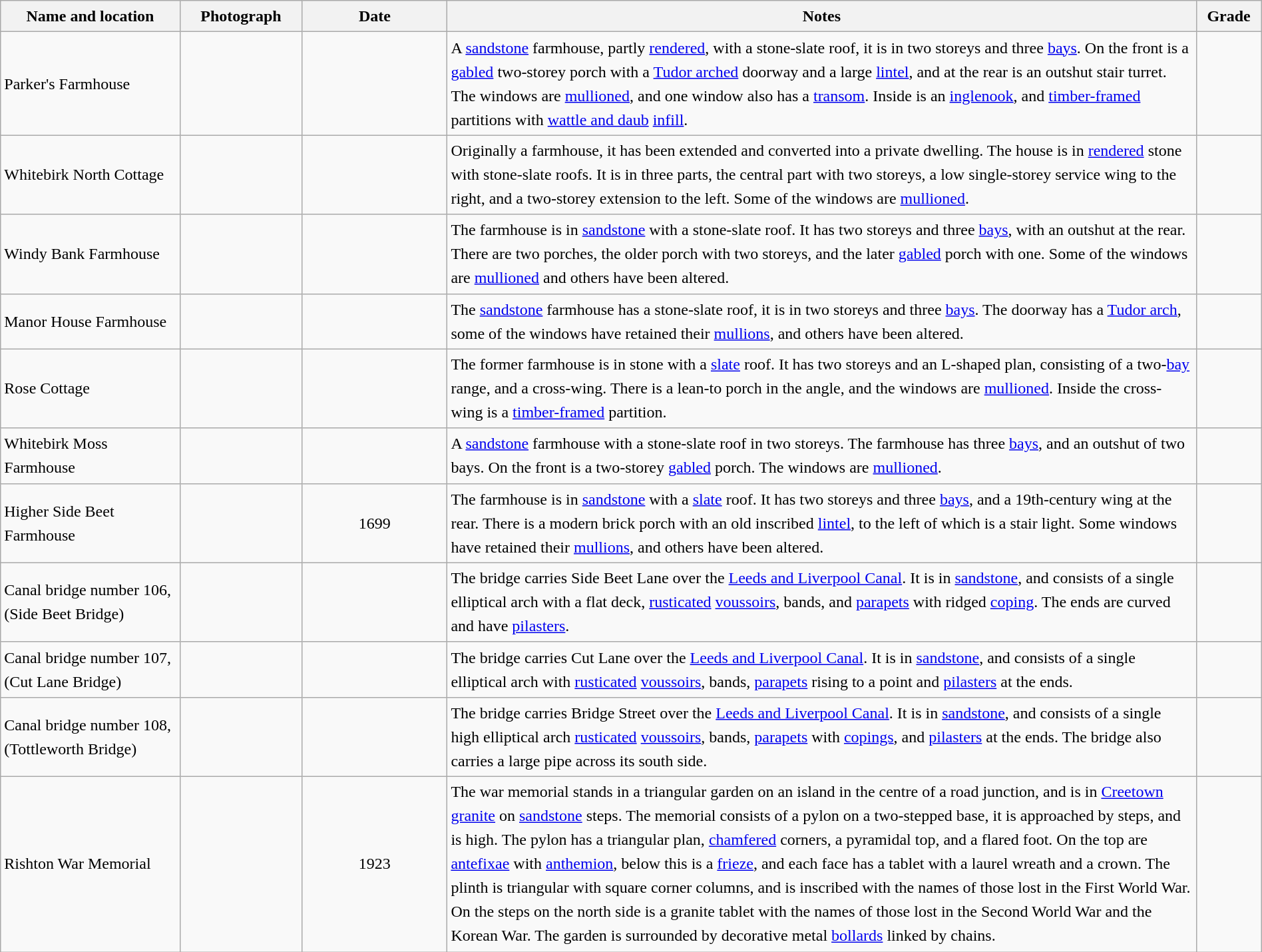<table class="wikitable sortable plainrowheaders" style="width:100%;border:0px;text-align:left;line-height:150%;">
<tr>
<th scope="col"  style="width:150px">Name and location</th>
<th scope="col"  style="width:100px" class="unsortable">Photograph</th>
<th scope="col"  style="width:120px">Date</th>
<th scope="col"  style="width:650px" class="unsortable">Notes</th>
<th scope="col"  style="width:50px">Grade</th>
</tr>
<tr>
<td>Parker's Farmhouse<br><small></small></td>
<td></td>
<td align="center"></td>
<td>A <a href='#'>sandstone</a> farmhouse, partly <a href='#'>rendered</a>, with a stone-slate roof, it is in two storeys and three <a href='#'>bays</a>.  On the front is a <a href='#'>gabled</a> two-storey porch with a <a href='#'>Tudor arched</a> doorway and a large <a href='#'>lintel</a>, and at the rear is an outshut stair turret.  The windows are <a href='#'>mullioned</a>, and one window also has a <a href='#'>transom</a>.  Inside is an <a href='#'>inglenook</a>, and <a href='#'>timber-framed</a> partitions with <a href='#'>wattle and daub</a> <a href='#'>infill</a>.</td>
<td align="center" ></td>
</tr>
<tr>
<td>Whitebirk North Cottage<br><small></small></td>
<td></td>
<td align="center"></td>
<td>Originally a farmhouse, it has been extended and converted into a private dwelling.  The house is in <a href='#'>rendered</a> stone with stone-slate roofs.  It is in three parts, the central part with two storeys, a low single-storey service wing to the right, and a two-storey extension to the left.  Some of the windows are <a href='#'>mullioned</a>.</td>
<td align="center" ></td>
</tr>
<tr>
<td>Windy Bank Farmhouse<br><small></small></td>
<td></td>
<td align="center"></td>
<td>The farmhouse is in <a href='#'>sandstone</a> with a stone-slate roof.  It has two storeys and three <a href='#'>bays</a>, with an outshut at the rear.  There are two porches, the older porch with two storeys, and the later <a href='#'>gabled</a> porch with one.  Some of the windows are <a href='#'>mullioned</a> and others have been altered.</td>
<td align="center" ></td>
</tr>
<tr>
<td>Manor House Farmhouse<br><small></small></td>
<td></td>
<td align="center"></td>
<td>The <a href='#'>sandstone</a> farmhouse has a stone-slate roof, it is in two storeys and three <a href='#'>bays</a>.  The doorway has a <a href='#'>Tudor arch</a>, some of the windows have retained their <a href='#'>mullions</a>, and others have been altered.</td>
<td align="center" ></td>
</tr>
<tr>
<td>Rose Cottage<br><small></small></td>
<td></td>
<td align="center"></td>
<td>The former farmhouse is in stone with a <a href='#'>slate</a> roof.  It has two storeys and an L-shaped plan, consisting of a two-<a href='#'>bay</a> range, and a cross-wing.  There is a lean-to porch in the angle, and the windows are <a href='#'>mullioned</a>.  Inside the cross-wing is a <a href='#'>timber-framed</a> partition.</td>
<td align="center" ></td>
</tr>
<tr>
<td>Whitebirk Moss Farmhouse<br><small></small></td>
<td></td>
<td align="center"></td>
<td>A <a href='#'>sandstone</a> farmhouse with a stone-slate roof in two storeys.  The farmhouse has three <a href='#'>bays</a>, and an outshut of two bays.  On the front is a two-storey <a href='#'>gabled</a> porch.  The windows are <a href='#'>mullioned</a>.</td>
<td align="center" ></td>
</tr>
<tr>
<td>Higher Side Beet Farmhouse<br><small></small></td>
<td></td>
<td align="center">1699</td>
<td>The farmhouse is in <a href='#'>sandstone</a> with a <a href='#'>slate</a> roof.  It has two storeys and three <a href='#'>bays</a>, and a 19th-century wing at the rear.  There is a modern brick porch with an old inscribed <a href='#'>lintel</a>, to the left of which is a stair light.  Some windows have retained their <a href='#'>mullions</a>, and others have been altered.</td>
<td align="center" ></td>
</tr>
<tr>
<td>Canal bridge number 106,<br>(Side Beet Bridge)<br><small></small></td>
<td></td>
<td align="center"></td>
<td>The bridge carries Side Beet Lane over the <a href='#'>Leeds and Liverpool Canal</a>.  It is in <a href='#'>sandstone</a>, and consists of a single elliptical arch with a flat deck, <a href='#'>rusticated</a> <a href='#'>voussoirs</a>, bands, and <a href='#'>parapets</a> with ridged <a href='#'>coping</a>.  The ends are curved and have <a href='#'>pilasters</a>.</td>
<td align="center" ></td>
</tr>
<tr>
<td>Canal bridge number 107,<br>(Cut Lane Bridge)<br><small></small></td>
<td></td>
<td align="center"></td>
<td>The bridge carries Cut Lane over the <a href='#'>Leeds and Liverpool Canal</a>.  It is in <a href='#'>sandstone</a>, and consists of a single elliptical arch with <a href='#'>rusticated</a> <a href='#'>voussoirs</a>, bands, <a href='#'>parapets</a> rising to a point and <a href='#'>pilasters</a> at the ends.</td>
<td align="center" ></td>
</tr>
<tr>
<td>Canal bridge number 108,<br>(Tottleworth Bridge)<br><small></small></td>
<td></td>
<td align="center"></td>
<td>The bridge carries Bridge Street over the <a href='#'>Leeds and Liverpool Canal</a>.  It is in <a href='#'>sandstone</a>, and consists of a single high elliptical arch <a href='#'>rusticated</a> <a href='#'>voussoirs</a>, bands, <a href='#'>parapets</a> with <a href='#'>copings</a>, and <a href='#'>pilasters</a> at the ends.  The bridge also carries a large pipe across its south side.</td>
<td align="center" ></td>
</tr>
<tr>
<td>Rishton War Memorial<br><small></small></td>
<td></td>
<td align="center">1923</td>
<td>The war memorial stands in a triangular garden on an island in the centre of a road junction, and is in <a href='#'>Creetown</a> <a href='#'>granite</a> on <a href='#'>sandstone</a> steps.  The memorial consists of a pylon on a two-stepped base, it is approached by steps, and is  high.  The pylon has a triangular plan, <a href='#'>chamfered</a> corners, a pyramidal top, and a flared foot.  On the top are <a href='#'>antefixae</a> with <a href='#'>anthemion</a>, below this is a <a href='#'>frieze</a>, and each face has a tablet with a laurel wreath and a crown.  The plinth is triangular with square corner columns, and is inscribed with the names of those lost in the First World War.  On the steps on the north side is a granite tablet with the names of those lost in the Second World War and the Korean War.  The garden is surrounded by decorative metal <a href='#'>bollards</a> linked by chains.</td>
<td align="center" ></td>
</tr>
<tr>
</tr>
</table>
